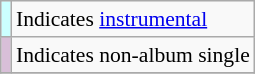<table class="wikitable" style="font-size:90%;">
<tr>
<th scope="row" style="background-color:#CCFFFF"> </th>
<td>Indicates <a href='#'>instrumental</a></td>
</tr>
<tr>
<th scope="row" style="background-color:#D8BFD8"></th>
<td>Indicates non-album single</td>
</tr>
<tr>
</tr>
</table>
